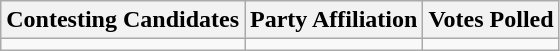<table class="wikitable sortable">
<tr>
<th>Contesting Candidates</th>
<th>Party Affiliation</th>
<th>Votes Polled</th>
</tr>
<tr>
<td></td>
<td></td>
<td></td>
</tr>
</table>
